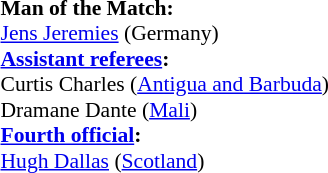<table width=100% style="font-size: 90%">
<tr>
<td><br><strong>Man of the Match:</strong>
<br><a href='#'>Jens Jeremies</a> (Germany)<br><strong><a href='#'>Assistant referees</a>:</strong>
<br>Curtis Charles (<a href='#'>Antigua and Barbuda</a>)
<br>Dramane Dante (<a href='#'>Mali</a>)
<br><strong><a href='#'>Fourth official</a>:</strong>
<br><a href='#'>Hugh Dallas</a> (<a href='#'>Scotland</a>)</td>
</tr>
</table>
